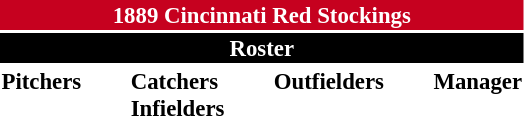<table class="toccolours" style="font-size: 95%;">
<tr>
<th colspan="10" style="background-color: #c6011f; color: white; text-align: center;">1889 Cincinnati Red Stockings</th>
</tr>
<tr>
<td colspan="10" style="background-color: black; color: white; text-align: center;"><strong>Roster</strong></td>
</tr>
<tr>
<td valign="top"><strong>Pitchers</strong><br>




</td>
<td width="25px"></td>
<td valign="top"><strong>Catchers</strong><br>

<strong>Infielders</strong>



</td>
<td width="25px"></td>
<td valign="top"><strong>Outfielders</strong><br>


</td>
<td width="25px"></td>
<td valign="top"><strong>Manager</strong><br></td>
</tr>
</table>
